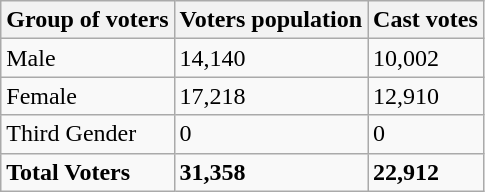<table class="wikitable" |>
<tr>
<th>Group of voters</th>
<th>Voters population</th>
<th>Cast votes</th>
</tr>
<tr>
<td>Male</td>
<td>14,140</td>
<td>10,002</td>
</tr>
<tr>
<td>Female</td>
<td>17,218</td>
<td>12,910</td>
</tr>
<tr>
<td>Third Gender</td>
<td>0</td>
<td>0</td>
</tr>
<tr>
<td><strong>Total Voters</strong></td>
<td><strong>31,358</strong></td>
<td><strong>22,912</strong></td>
</tr>
</table>
